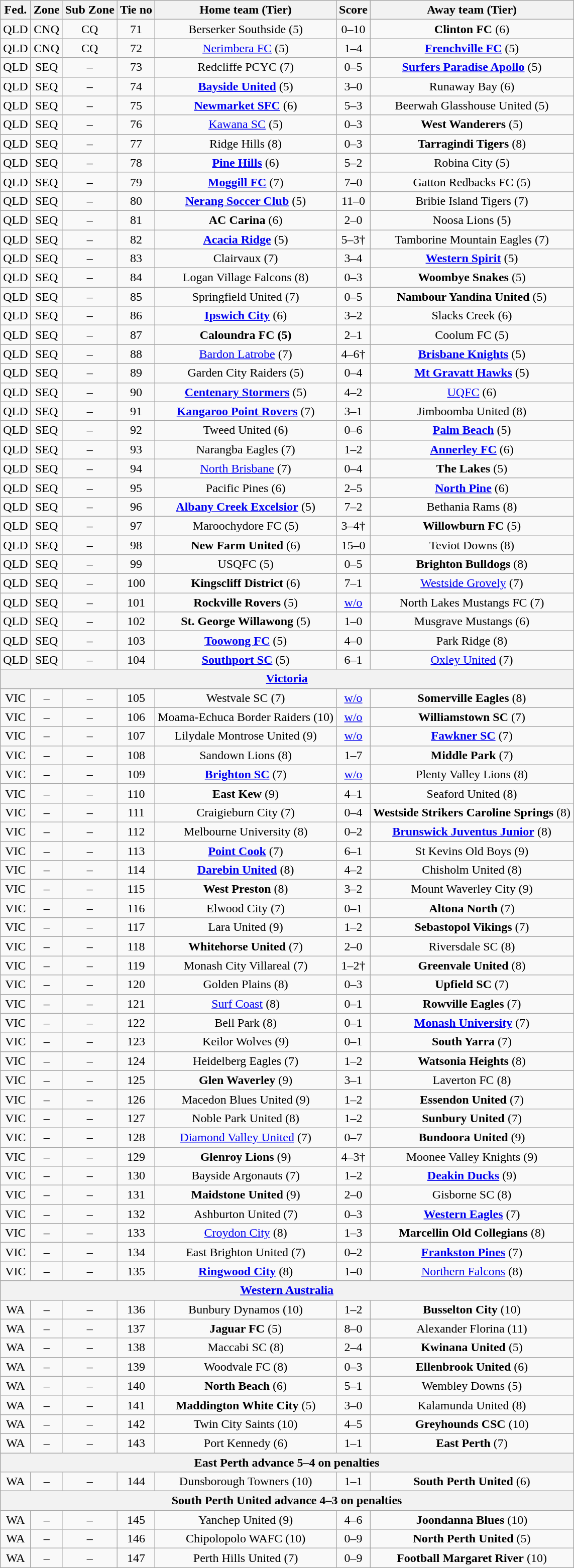<table class="wikitable" style="text-align:center">
<tr>
<th>Fed.</th>
<th>Zone</th>
<th>Sub Zone</th>
<th>Tie no</th>
<th>Home team (Tier)</th>
<th>Score</th>
<th>Away team (Tier)</th>
</tr>
<tr>
<td>QLD</td>
<td>CNQ</td>
<td>CQ</td>
<td>71</td>
<td>Berserker Southside (5)</td>
<td>0–10</td>
<td><strong>Clinton FC</strong> (6)</td>
</tr>
<tr>
<td>QLD</td>
<td>CNQ</td>
<td>CQ</td>
<td>72</td>
<td><a href='#'>Nerimbera FC</a> (5)</td>
<td>1–4</td>
<td><strong><a href='#'>Frenchville FC</a></strong> (5)</td>
</tr>
<tr>
<td>QLD</td>
<td>SEQ</td>
<td>–</td>
<td>73</td>
<td>Redcliffe PCYC (7)</td>
<td>0–5</td>
<td><strong><a href='#'>Surfers Paradise Apollo</a></strong> (5)</td>
</tr>
<tr>
<td>QLD</td>
<td>SEQ</td>
<td>–</td>
<td>74</td>
<td><strong><a href='#'>Bayside United</a></strong> (5)</td>
<td>3–0</td>
<td>Runaway Bay (6)</td>
</tr>
<tr>
<td>QLD</td>
<td>SEQ</td>
<td>–</td>
<td>75</td>
<td><strong><a href='#'>Newmarket SFC</a></strong> (6)</td>
<td>5–3</td>
<td>Beerwah Glasshouse United (5)</td>
</tr>
<tr>
<td>QLD</td>
<td>SEQ</td>
<td>–</td>
<td>76</td>
<td><a href='#'>Kawana SC</a> (5)</td>
<td>0–3</td>
<td><strong>West Wanderers</strong> (5)</td>
</tr>
<tr>
<td>QLD</td>
<td>SEQ</td>
<td>–</td>
<td>77</td>
<td>Ridge Hills (8)</td>
<td>0–3</td>
<td><strong>Tarragindi Tigers</strong> (8)</td>
</tr>
<tr>
<td>QLD</td>
<td>SEQ</td>
<td>–</td>
<td>78</td>
<td><strong><a href='#'>Pine Hills</a></strong> (6)</td>
<td>5–2</td>
<td>Robina City (5)</td>
</tr>
<tr>
<td>QLD</td>
<td>SEQ</td>
<td>–</td>
<td>79</td>
<td><strong><a href='#'>Moggill FC</a></strong> (7)</td>
<td>7–0</td>
<td>Gatton Redbacks FC (5)</td>
</tr>
<tr>
<td>QLD</td>
<td>SEQ</td>
<td>–</td>
<td>80</td>
<td><strong><a href='#'>Nerang Soccer Club</a></strong> (5)</td>
<td>11–0</td>
<td>Bribie Island Tigers (7)</td>
</tr>
<tr>
<td>QLD</td>
<td>SEQ</td>
<td>–</td>
<td>81</td>
<td><strong>AC Carina</strong> (6)</td>
<td>2–0</td>
<td>Noosa Lions (5)</td>
</tr>
<tr>
<td>QLD</td>
<td>SEQ</td>
<td>–</td>
<td>82</td>
<td><strong><a href='#'>Acacia Ridge</a></strong> (5)</td>
<td>5–3†</td>
<td>Tamborine Mountain Eagles (7)</td>
</tr>
<tr>
<td>QLD</td>
<td>SEQ</td>
<td>–</td>
<td>83</td>
<td>Clairvaux (7)</td>
<td>3–4</td>
<td><strong><a href='#'>Western Spirit</a></strong> (5)</td>
</tr>
<tr>
<td>QLD</td>
<td>SEQ</td>
<td>–</td>
<td>84</td>
<td>Logan Village Falcons (8)</td>
<td>0–3</td>
<td><strong>Woombye Snakes</strong> (5)</td>
</tr>
<tr>
<td>QLD</td>
<td>SEQ</td>
<td>–</td>
<td>85</td>
<td>Springfield United (7)</td>
<td>0–5</td>
<td><strong>Nambour Yandina United</strong> (5)</td>
</tr>
<tr>
<td>QLD</td>
<td>SEQ</td>
<td>–</td>
<td>86</td>
<td><strong><a href='#'>Ipswich City</a></strong> (6)</td>
<td>3–2</td>
<td>Slacks Creek (6)</td>
</tr>
<tr>
<td>QLD</td>
<td>SEQ</td>
<td>–</td>
<td>87</td>
<td><strong>Caloundra FC (5)</strong></td>
<td>2–1</td>
<td>Coolum FC (5)</td>
</tr>
<tr>
<td>QLD</td>
<td>SEQ</td>
<td>–</td>
<td>88</td>
<td><a href='#'>Bardon Latrobe</a> (7)</td>
<td>4–6†</td>
<td><strong><a href='#'>Brisbane Knights</a></strong> (5)</td>
</tr>
<tr>
<td>QLD</td>
<td>SEQ</td>
<td>–</td>
<td>89</td>
<td>Garden City Raiders (5)</td>
<td>0–4</td>
<td><strong><a href='#'>Mt Gravatt Hawks</a></strong> (5)</td>
</tr>
<tr>
<td>QLD</td>
<td>SEQ</td>
<td>–</td>
<td>90</td>
<td><strong><a href='#'>Centenary Stormers</a></strong> (5)</td>
<td>4–2</td>
<td><a href='#'>UQFC</a> (6)</td>
</tr>
<tr>
<td>QLD</td>
<td>SEQ</td>
<td>–</td>
<td>91</td>
<td><strong><a href='#'>Kangaroo Point Rovers</a></strong> (7)</td>
<td>3–1</td>
<td>Jimboomba United (8)</td>
</tr>
<tr>
<td>QLD</td>
<td>SEQ</td>
<td>–</td>
<td>92</td>
<td>Tweed United (6)</td>
<td>0–6</td>
<td><strong><a href='#'>Palm Beach</a></strong> (5)</td>
</tr>
<tr>
<td>QLD</td>
<td>SEQ</td>
<td>–</td>
<td>93</td>
<td>Narangba Eagles (7)</td>
<td>1–2</td>
<td><strong><a href='#'>Annerley FC</a></strong> (6)</td>
</tr>
<tr>
<td>QLD</td>
<td>SEQ</td>
<td>–</td>
<td>94</td>
<td><a href='#'>North Brisbane</a> (7)</td>
<td>0–4</td>
<td><strong>The Lakes</strong> (5)</td>
</tr>
<tr>
<td>QLD</td>
<td>SEQ</td>
<td>–</td>
<td>95</td>
<td>Pacific Pines (6)</td>
<td>2–5</td>
<td><strong><a href='#'>North Pine</a></strong> (6)</td>
</tr>
<tr>
<td>QLD</td>
<td>SEQ</td>
<td>–</td>
<td>96</td>
<td><strong><a href='#'>Albany Creek Excelsior</a></strong> (5)</td>
<td>7–2</td>
<td>Bethania Rams (8)</td>
</tr>
<tr>
<td>QLD</td>
<td>SEQ</td>
<td>–</td>
<td>97</td>
<td>Maroochydore FC (5)</td>
<td>3–4†</td>
<td><strong>Willowburn FC</strong> (5)</td>
</tr>
<tr>
<td>QLD</td>
<td>SEQ</td>
<td>–</td>
<td>98</td>
<td><strong>New Farm United</strong> (6)</td>
<td>15–0</td>
<td>Teviot Downs (8)</td>
</tr>
<tr>
<td>QLD</td>
<td>SEQ</td>
<td>–</td>
<td>99</td>
<td>USQFC (5)</td>
<td>0–5</td>
<td><strong>Brighton Bulldogs</strong> (8)</td>
</tr>
<tr>
<td>QLD</td>
<td>SEQ</td>
<td>–</td>
<td>100</td>
<td><strong>Kingscliff District</strong> (6)</td>
<td>7–1</td>
<td><a href='#'>Westside Grovely</a> (7)</td>
</tr>
<tr>
<td>QLD</td>
<td>SEQ</td>
<td>–</td>
<td>101</td>
<td><strong>Rockville Rovers</strong> (5)</td>
<td><a href='#'>w/o</a></td>
<td>North Lakes Mustangs FC (7)</td>
</tr>
<tr>
<td>QLD</td>
<td>SEQ</td>
<td>–</td>
<td>102</td>
<td><strong>St. George Willawong</strong> (5)</td>
<td>1–0</td>
<td>Musgrave Mustangs (6)</td>
</tr>
<tr>
<td>QLD</td>
<td>SEQ</td>
<td>–</td>
<td>103</td>
<td><strong><a href='#'>Toowong FC</a></strong> (5)</td>
<td>4–0</td>
<td>Park Ridge (8)</td>
</tr>
<tr>
<td>QLD</td>
<td>SEQ</td>
<td>–</td>
<td>104</td>
<td><strong><a href='#'>Southport SC</a></strong> (5)</td>
<td>6–1</td>
<td><a href='#'>Oxley United</a> (7)</td>
</tr>
<tr>
<th colspan=7><a href='#'>Victoria</a></th>
</tr>
<tr>
<td>VIC</td>
<td>–</td>
<td>–</td>
<td>105</td>
<td>Westvale SC (7)</td>
<td><a href='#'>w/o</a></td>
<td><strong>Somerville Eagles</strong> (8)</td>
</tr>
<tr>
<td>VIC</td>
<td>–</td>
<td>–</td>
<td>106</td>
<td>Moama-Echuca Border Raiders (10)</td>
<td><a href='#'>w/o</a></td>
<td><strong>Williamstown SC</strong> (7)</td>
</tr>
<tr>
<td>VIC</td>
<td>–</td>
<td>–</td>
<td>107</td>
<td>Lilydale Montrose United (9)</td>
<td><a href='#'>w/o</a></td>
<td><strong><a href='#'>Fawkner SC</a></strong> (7)</td>
</tr>
<tr>
<td>VIC</td>
<td>–</td>
<td>–</td>
<td>108</td>
<td>Sandown Lions (8)</td>
<td>1–7</td>
<td><strong>Middle Park</strong> (7)</td>
</tr>
<tr>
<td>VIC</td>
<td>–</td>
<td>–</td>
<td>109</td>
<td><strong><a href='#'>Brighton SC</a></strong> (7)</td>
<td><a href='#'>w/o</a></td>
<td>Plenty Valley Lions (8)</td>
</tr>
<tr>
<td>VIC</td>
<td>–</td>
<td>–</td>
<td>110</td>
<td><strong>East Kew</strong> (9)</td>
<td>4–1</td>
<td>Seaford United (8)</td>
</tr>
<tr>
<td>VIC</td>
<td>–</td>
<td>–</td>
<td>111</td>
<td>Craigieburn City (7)</td>
<td>0–4</td>
<td><strong>Westside Strikers Caroline Springs</strong> (8)</td>
</tr>
<tr>
<td>VIC</td>
<td>–</td>
<td>–</td>
<td>112</td>
<td>Melbourne University (8)</td>
<td>0–2</td>
<td><strong><a href='#'>Brunswick Juventus Junior</a></strong> (8)</td>
</tr>
<tr>
<td>VIC</td>
<td>–</td>
<td>–</td>
<td>113</td>
<td><strong><a href='#'>Point Cook</a></strong> (7)</td>
<td>6–1</td>
<td>St Kevins Old Boys (9)</td>
</tr>
<tr>
<td>VIC</td>
<td>–</td>
<td>–</td>
<td>114</td>
<td><strong><a href='#'>Darebin United</a></strong> (8)</td>
<td>4–2</td>
<td>Chisholm United (8)</td>
</tr>
<tr>
<td>VIC</td>
<td>–</td>
<td>–</td>
<td>115</td>
<td><strong>West Preston</strong> (8)</td>
<td>3–2</td>
<td>Mount Waverley City (9)</td>
</tr>
<tr>
<td>VIC</td>
<td>–</td>
<td>–</td>
<td>116</td>
<td>Elwood City (7)</td>
<td>0–1</td>
<td><strong>Altona North</strong> (7)</td>
</tr>
<tr>
<td>VIC</td>
<td>–</td>
<td>–</td>
<td>117</td>
<td>Lara United (9)</td>
<td>1–2</td>
<td><strong>Sebastopol Vikings</strong> (7)</td>
</tr>
<tr>
<td>VIC</td>
<td>–</td>
<td>–</td>
<td>118</td>
<td><strong>Whitehorse United</strong> (7)</td>
<td>2–0</td>
<td>Riversdale SC (8)</td>
</tr>
<tr>
<td>VIC</td>
<td>–</td>
<td>–</td>
<td>119</td>
<td>Monash City Villareal (7)</td>
<td>1–2†</td>
<td><strong>Greenvale United</strong> (8)</td>
</tr>
<tr>
<td>VIC</td>
<td>–</td>
<td>–</td>
<td>120</td>
<td>Golden Plains (8)</td>
<td>0–3</td>
<td><strong>Upfield SC</strong> (7)</td>
</tr>
<tr>
<td>VIC</td>
<td>–</td>
<td>–</td>
<td>121</td>
<td><a href='#'>Surf Coast</a> (8)</td>
<td>0–1</td>
<td><strong>Rowville Eagles</strong> (7)</td>
</tr>
<tr>
<td>VIC</td>
<td>–</td>
<td>–</td>
<td>122</td>
<td>Bell Park (8)</td>
<td>0–1</td>
<td><strong><a href='#'>Monash University</a></strong> (7)</td>
</tr>
<tr>
<td>VIC</td>
<td>–</td>
<td>–</td>
<td>123</td>
<td>Keilor Wolves (9)</td>
<td>0–1</td>
<td><strong>South Yarra</strong> (7)</td>
</tr>
<tr>
<td>VIC</td>
<td>–</td>
<td>–</td>
<td>124</td>
<td>Heidelberg Eagles (7)</td>
<td>1–2</td>
<td><strong>Watsonia Heights</strong> (8)</td>
</tr>
<tr>
<td>VIC</td>
<td>–</td>
<td>–</td>
<td>125</td>
<td><strong>Glen Waverley</strong> (9)</td>
<td>3–1</td>
<td>Laverton FC (8)</td>
</tr>
<tr>
<td>VIC</td>
<td>–</td>
<td>–</td>
<td>126</td>
<td>Macedon Blues United (9)</td>
<td>1–2</td>
<td><strong>Essendon United</strong> (7)</td>
</tr>
<tr>
<td>VIC</td>
<td>–</td>
<td>–</td>
<td>127</td>
<td>Noble Park United (8)</td>
<td>1–2</td>
<td><strong>Sunbury United</strong> (7)</td>
</tr>
<tr>
<td>VIC</td>
<td>–</td>
<td>–</td>
<td>128</td>
<td><a href='#'>Diamond Valley United</a> (7)</td>
<td>0–7</td>
<td><strong>Bundoora United</strong> (9)</td>
</tr>
<tr>
<td>VIC</td>
<td>–</td>
<td>–</td>
<td>129</td>
<td><strong>Glenroy Lions</strong> (9)</td>
<td>4–3†</td>
<td>Moonee Valley Knights (9)</td>
</tr>
<tr>
<td>VIC</td>
<td>–</td>
<td>–</td>
<td>130</td>
<td>Bayside Argonauts (7)</td>
<td>1–2</td>
<td><strong><a href='#'>Deakin Ducks</a></strong> (9)</td>
</tr>
<tr>
<td>VIC</td>
<td>–</td>
<td>–</td>
<td>131</td>
<td><strong>Maidstone United</strong> (9)</td>
<td>2–0</td>
<td>Gisborne SC (8)</td>
</tr>
<tr>
<td>VIC</td>
<td>–</td>
<td>–</td>
<td>132</td>
<td>Ashburton United (7)</td>
<td>0–3</td>
<td><strong><a href='#'>Western Eagles</a></strong> (7)</td>
</tr>
<tr>
<td>VIC</td>
<td>–</td>
<td>–</td>
<td>133</td>
<td><a href='#'>Croydon City</a> (8)</td>
<td>1–3</td>
<td><strong>Marcellin Old Collegians</strong> (8)</td>
</tr>
<tr>
<td>VIC</td>
<td>–</td>
<td>–</td>
<td>134</td>
<td>East Brighton United (7)</td>
<td>0–2</td>
<td><strong><a href='#'>Frankston Pines</a></strong> (7)</td>
</tr>
<tr>
<td>VIC</td>
<td>–</td>
<td>–</td>
<td>135</td>
<td><strong><a href='#'>Ringwood City</a></strong> (8)</td>
<td>1–0</td>
<td><a href='#'>Northern Falcons</a> (8)</td>
</tr>
<tr>
<th colspan=7><a href='#'>Western Australia</a></th>
</tr>
<tr>
<td>WA</td>
<td>–</td>
<td>–</td>
<td>136</td>
<td>Bunbury Dynamos (10)</td>
<td>1–2</td>
<td><strong>Busselton City</strong> (10)</td>
</tr>
<tr>
<td>WA</td>
<td>–</td>
<td>–</td>
<td>137</td>
<td><strong>Jaguar FC</strong> (5)</td>
<td>8–0</td>
<td>Alexander Florina (11)</td>
</tr>
<tr>
<td>WA</td>
<td>–</td>
<td>–</td>
<td>138</td>
<td>Maccabi SC (8)</td>
<td>2–4</td>
<td><strong>Kwinana United</strong> (5)</td>
</tr>
<tr>
<td>WA</td>
<td>–</td>
<td>–</td>
<td>139</td>
<td>Woodvale FC (8)</td>
<td>0–3</td>
<td><strong>Ellenbrook United</strong> (6)</td>
</tr>
<tr>
<td>WA</td>
<td>–</td>
<td>–</td>
<td>140</td>
<td><strong>North Beach</strong> (6)</td>
<td>5–1</td>
<td>Wembley Downs (5)</td>
</tr>
<tr>
<td>WA</td>
<td>–</td>
<td>–</td>
<td>141</td>
<td><strong>Maddington White City</strong> (5)</td>
<td>3–0</td>
<td>Kalamunda United (8)</td>
</tr>
<tr>
<td>WA</td>
<td>–</td>
<td>–</td>
<td>142</td>
<td>Twin City Saints (10)</td>
<td>4–5</td>
<td><strong>Greyhounds CSC</strong> (10)</td>
</tr>
<tr>
<td>WA</td>
<td>–</td>
<td>–</td>
<td>143</td>
<td>Port Kennedy (6)</td>
<td>1–1</td>
<td><strong>East Perth</strong> (7)</td>
</tr>
<tr>
<th colspan=7>East Perth advance 5–4 on penalties</th>
</tr>
<tr>
<td>WA</td>
<td>–</td>
<td>–</td>
<td>144</td>
<td>Dunsborough Towners (10)</td>
<td>1–1</td>
<td><strong>South Perth United</strong> (6)</td>
</tr>
<tr>
<th colspan=7>South Perth United advance 4–3 on penalties</th>
</tr>
<tr>
<td>WA</td>
<td>–</td>
<td>–</td>
<td>145</td>
<td>Yanchep United (9)</td>
<td>4–6</td>
<td><strong>Joondanna Blues</strong> (10)</td>
</tr>
<tr>
<td>WA</td>
<td>–</td>
<td>–</td>
<td>146</td>
<td>Chipolopolo WAFC (10)</td>
<td>0–9</td>
<td><strong>North Perth United</strong> (5)</td>
</tr>
<tr>
<td>WA</td>
<td>–</td>
<td>–</td>
<td>147</td>
<td>Perth Hills United (7)</td>
<td>0–9</td>
<td><strong>Football Margaret River</strong> (10)</td>
</tr>
</table>
